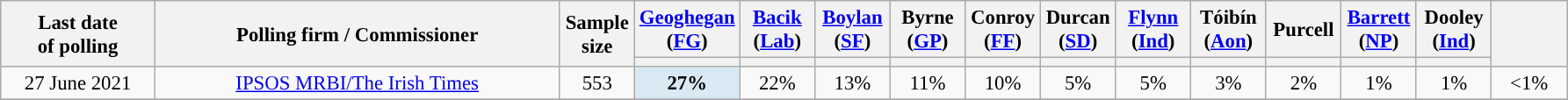<table class="wikitable sortable collapsible" style="text-align:center;font-size:95%;">
<tr style="height:42px;">
<th style="width:110px;" rowspan="2">Last date<br>of polling</th>
<th style="width:300px;" rowspan="2">Polling firm / Commissioner</th>
<th class="unsortable" style="width:50px;" rowspan="2">Sample<br>size</th>
<th class="unsortable" style="width:50px;"><a href='#'>Geoghegan</a> (<a href='#'>FG</a>)</th>
<th class="unsortable" style="width:50px;"><a href='#'>Bacik</a> (<a href='#'>Lab</a>)</th>
<th class="unsortable" style="width:50px;"><a href='#'>Boylan</a> (<a href='#'>SF</a>)</th>
<th class="unsortable" style="width:50px;">Byrne (<a href='#'>GP</a>)</th>
<th class="unsortable" style="width:50px;">Conroy (<a href='#'>FF</a>)</th>
<th class="unsortable" style="width:50px;">Durcan (<a href='#'>SD</a>)</th>
<th class="unsortable" style="width:50px;"><a href='#'>Flynn</a> (<a href='#'>Ind</a>)</th>
<th class="unsortable" style="width:50px;">Tóibín (<a href='#'>Aon</a>)</th>
<th class="unsortable" style="width:50px;">Purcell </th>
<th class="unsortable" style="width:50px;"><a href='#'>Barrett</a> (<a href='#'>NP</a>)</th>
<th class="unsortable" style="width:50px;">Dooley (<a href='#'>Ind</a>)</th>
<th class="unsortable" style="width:50px;" rowspan="2"></th>
</tr>
<tr>
<th style="color:inherit;background:"></th>
<th style="color:inherit;background:"></th>
<th style="color:inherit;background:"></th>
<th style="color:inherit;background:"></th>
<th style="color:inherit;background:"></th>
<th style="color:inherit;background:"></th>
<th style="color:inherit;background:"></th>
<th style="color:inherit;background:"></th>
<th style="color:inherit;background:"></th>
<th style="color:inherit;background:"></th>
<th style="color:inherit;background:"></th>
</tr>
<tr>
<td>27 June 2021</td>
<td data-sort-value="RedC1"><a href='#'>IPSOS MRBI/The Irish Times</a></td>
<td>553</td>
<td style="background:#D9E9F4"><strong>27%</strong></td>
<td>22%</td>
<td>13%</td>
<td>11%</td>
<td>10%</td>
<td>5%</td>
<td>5%</td>
<td>3%</td>
<td>2%</td>
<td>1%</td>
<td>1%</td>
<td><1%</td>
</tr>
<tr>
</tr>
</table>
